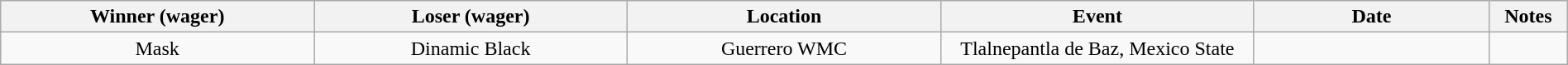<table class="wikitable sortable" width=100%  style="text-align: center">
<tr>
<th width=20% scope="col">Winner (wager)</th>
<th width=20% scope="col">Loser (wager)</th>
<th width=20% scope="col">Location</th>
<th width=20% scope="col">Event</th>
<th width=15% scope="col">Date</th>
<th class="unsortable" width=5% scope="col">Notes</th>
</tr>
<tr>
<td>Mask</td>
<td>Dinamic Black</td>
<td>Guerrero WMC</td>
<td>Tlalnepantla de Baz, Mexico State</td>
<td></td>
<td></td>
</tr>
</table>
